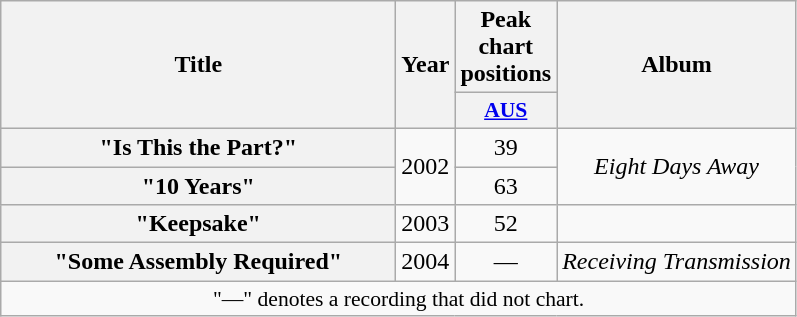<table class="wikitable plainrowheaders" style="text-align:center;" border="1">
<tr>
<th scope="col" rowspan="2" style="width:16em;">Title</th>
<th scope="col" rowspan="2">Year</th>
<th scope="col" colspan="1">Peak chart positions</th>
<th scope="col" rowspan="2">Album</th>
</tr>
<tr>
<th scope="col" style="width:3em;font-size:90%;"><a href='#'>AUS</a><br></th>
</tr>
<tr>
<th scope="row">"Is This the Part?"</th>
<td rowspan="2">2002</td>
<td>39</td>
<td rowspan="2"><em>Eight Days Away</em></td>
</tr>
<tr>
<th scope="row">"10 Years"</th>
<td>63</td>
</tr>
<tr>
<th scope="row">"Keepsake"</th>
<td>2003</td>
<td>52</td>
<td></td>
</tr>
<tr>
<th scope="row">"Some Assembly Required"</th>
<td>2004</td>
<td>—</td>
<td><em>Receiving Transmission</em></td>
</tr>
<tr>
<td colspan="4" style="font-size:90%">"—" denotes a recording that did not chart.</td>
</tr>
</table>
